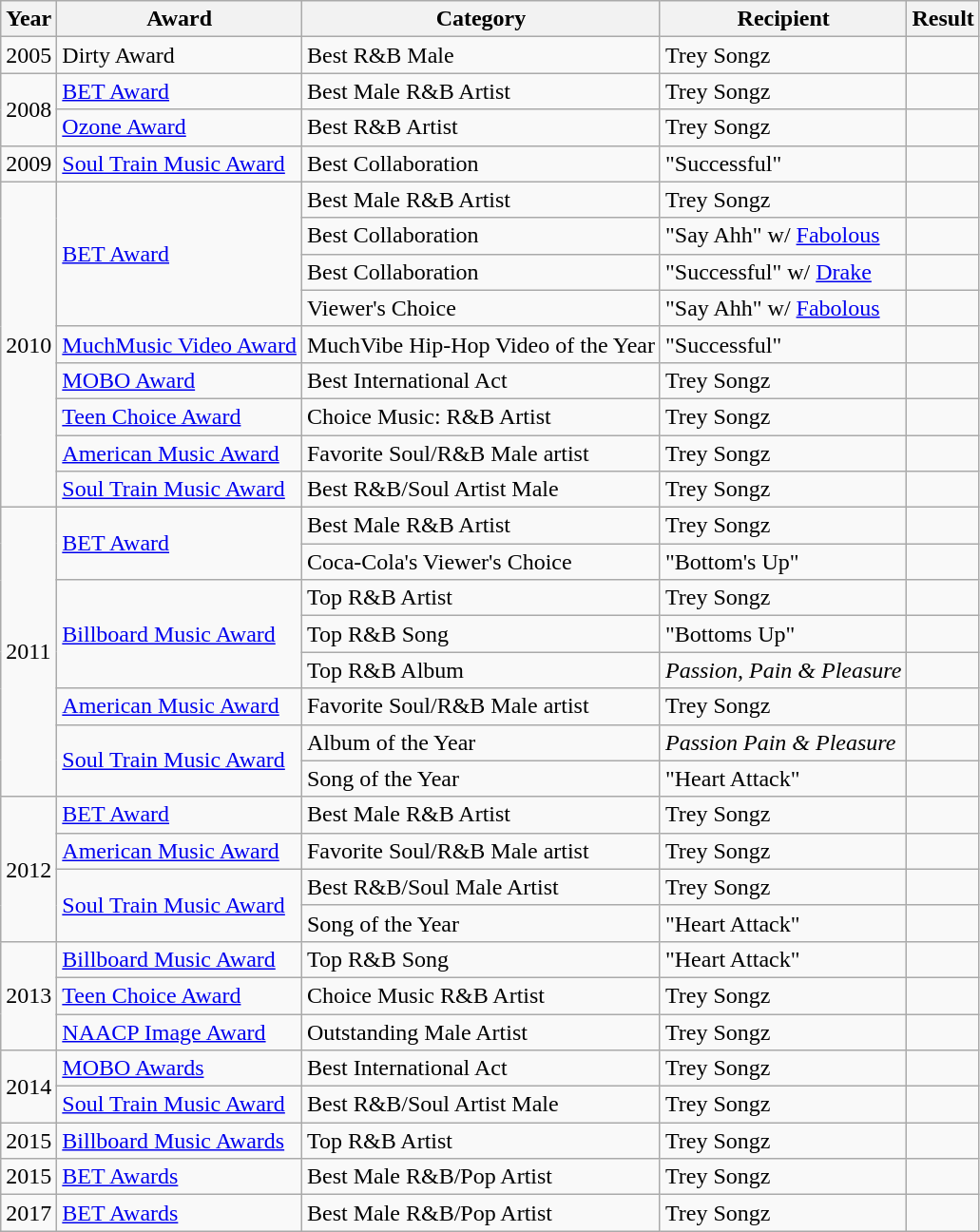<table class="wikitable">
<tr>
<th>Year</th>
<th>Award</th>
<th>Category</th>
<th>Recipient</th>
<th>Result</th>
</tr>
<tr>
<td>2005</td>
<td>Dirty Award</td>
<td>Best R&B Male</td>
<td>Trey Songz</td>
<td></td>
</tr>
<tr>
<td rowspan="2">2008</td>
<td><a href='#'>BET Award</a></td>
<td>Best Male R&B Artist</td>
<td>Trey Songz</td>
<td></td>
</tr>
<tr>
<td><a href='#'>Ozone Award</a></td>
<td>Best R&B Artist</td>
<td>Trey Songz</td>
<td></td>
</tr>
<tr>
<td>2009</td>
<td><a href='#'>Soul Train Music Award</a></td>
<td>Best Collaboration</td>
<td>"Successful"</td>
<td></td>
</tr>
<tr>
<td rowspan="9">2010</td>
<td rowspan="4"><a href='#'>BET Award</a></td>
<td>Best Male R&B Artist</td>
<td>Trey Songz</td>
<td></td>
</tr>
<tr>
<td>Best Collaboration</td>
<td>"Say Ahh" w/ <a href='#'>Fabolous</a></td>
<td></td>
</tr>
<tr>
<td>Best Collaboration</td>
<td>"Successful" w/ <a href='#'>Drake</a></td>
<td></td>
</tr>
<tr>
<td>Viewer's Choice</td>
<td>"Say Ahh" w/ <a href='#'>Fabolous</a></td>
<td></td>
</tr>
<tr>
<td><a href='#'>MuchMusic Video Award</a></td>
<td>MuchVibe Hip-Hop Video of the Year</td>
<td>"Successful"</td>
<td></td>
</tr>
<tr>
<td><a href='#'>MOBO Award</a></td>
<td>Best International Act</td>
<td>Trey Songz</td>
<td></td>
</tr>
<tr>
<td><a href='#'>Teen Choice Award</a></td>
<td>Choice Music: R&B Artist</td>
<td>Trey Songz</td>
<td></td>
</tr>
<tr>
<td><a href='#'>American Music Award</a></td>
<td>Favorite Soul/R&B Male artist</td>
<td>Trey Songz</td>
<td></td>
</tr>
<tr>
<td><a href='#'>Soul Train Music Award</a></td>
<td>Best R&B/Soul Artist Male</td>
<td>Trey Songz</td>
<td></td>
</tr>
<tr>
<td rowspan="8">2011</td>
<td rowspan="2"><a href='#'>BET Award</a></td>
<td>Best Male R&B Artist</td>
<td>Trey Songz</td>
<td></td>
</tr>
<tr>
<td>Coca-Cola's Viewer's Choice </td>
<td>"Bottom's Up"</td>
<td></td>
</tr>
<tr>
<td rowspan="3"><a href='#'>Billboard Music Award</a></td>
<td>Top R&B Artist</td>
<td>Trey Songz</td>
<td></td>
</tr>
<tr>
<td>Top R&B Song</td>
<td>"Bottoms Up"</td>
<td></td>
</tr>
<tr>
<td>Top R&B Album</td>
<td><em>Passion, Pain & Pleasure</em></td>
<td></td>
</tr>
<tr>
<td><a href='#'>American Music Award</a></td>
<td>Favorite Soul/R&B Male artist</td>
<td>Trey Songz</td>
<td></td>
</tr>
<tr>
<td rowspan="2"><a href='#'>Soul Train Music Award</a></td>
<td>Album of the Year</td>
<td><em>Passion Pain & Pleasure</em></td>
<td></td>
</tr>
<tr>
<td>Song of the Year</td>
<td>"Heart Attack"</td>
<td></td>
</tr>
<tr>
<td rowspan="4">2012</td>
<td><a href='#'>BET Award</a></td>
<td>Best Male R&B Artist</td>
<td>Trey Songz</td>
<td></td>
</tr>
<tr>
<td><a href='#'>American Music Award</a></td>
<td>Favorite Soul/R&B Male artist</td>
<td>Trey Songz</td>
<td></td>
</tr>
<tr>
<td rowspan="2"><a href='#'>Soul Train Music Award</a></td>
<td>Best R&B/Soul Male Artist</td>
<td>Trey Songz</td>
<td></td>
</tr>
<tr>
<td>Song of the Year</td>
<td>"Heart Attack"</td>
<td></td>
</tr>
<tr>
<td rowspan="3">2013</td>
<td><a href='#'>Billboard Music Award</a></td>
<td>Top R&B Song</td>
<td>"Heart Attack"</td>
<td></td>
</tr>
<tr>
<td><a href='#'>Teen Choice Award</a></td>
<td>Choice Music R&B Artist</td>
<td>Trey Songz</td>
<td></td>
</tr>
<tr>
<td><a href='#'>NAACP Image Award</a></td>
<td>Outstanding Male Artist</td>
<td>Trey Songz</td>
<td></td>
</tr>
<tr>
<td rowspan="2">2014</td>
<td><a href='#'>MOBO Awards</a></td>
<td>Best International Act</td>
<td>Trey Songz</td>
<td></td>
</tr>
<tr>
<td><a href='#'>Soul Train Music Award</a></td>
<td>Best R&B/Soul Artist Male</td>
<td>Trey Songz</td>
<td></td>
</tr>
<tr>
<td rowspan"2">2015</td>
<td><a href='#'>Billboard Music Awards</a></td>
<td>Top R&B Artist</td>
<td>Trey Songz</td>
<td></td>
</tr>
<tr>
<td>2015</td>
<td><a href='#'>BET Awards</a></td>
<td>Best Male R&B/Pop Artist</td>
<td>Trey Songz</td>
<td></td>
</tr>
<tr>
<td>2017</td>
<td><a href='#'>BET Awards</a></td>
<td>Best Male R&B/Pop Artist</td>
<td>Trey Songz</td>
<td></td>
</tr>
</table>
